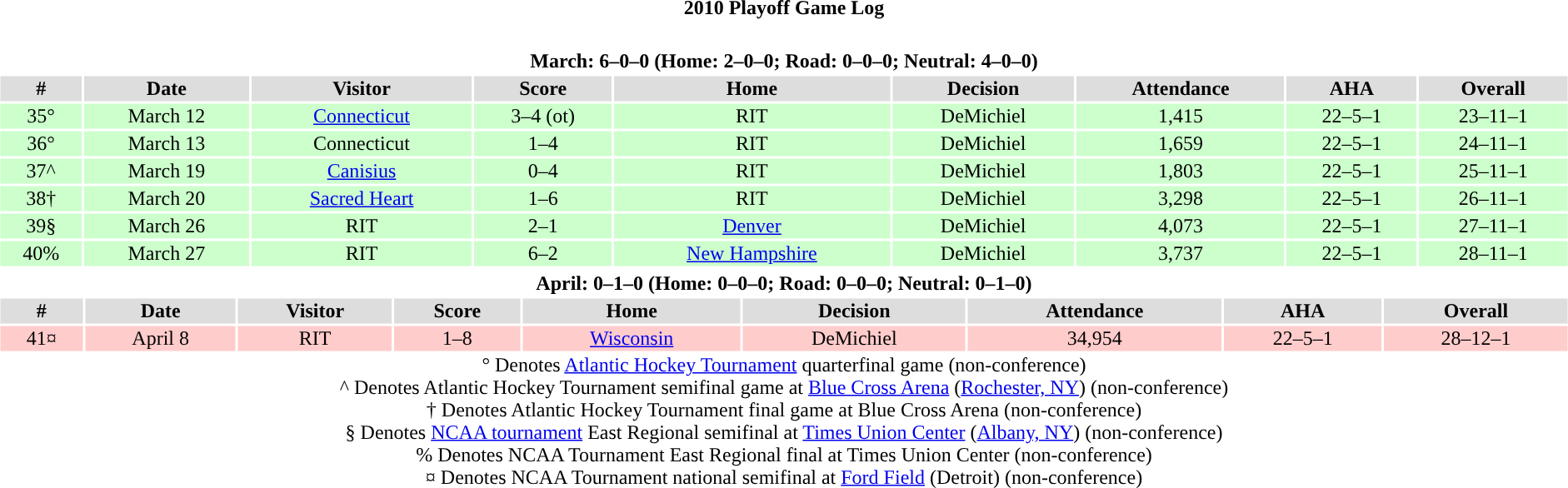<table class="toccolours" width=100% style="clear:both; margin:1.5em auto; text-align:center;">
<tr>
<th colspan=12>2010 Playoff Game Log</th>
</tr>
<tr>
<td colspan=12><br><table class="toccolours collapsible collapsed" width=100%>
<tr>
<th colspan=12>March: 6–0–0 (Home: 2–0–0; Road: 0–0–0; Neutral: 4–0–0)</th>
</tr>
<tr align="center"  bgcolor="#dddddd">
<th>#</th>
<th>Date</th>
<th>Visitor</th>
<th>Score</th>
<th>Home</th>
<th>Decision</th>
<th>Attendance</th>
<th>AHA</th>
<th>Overall</th>
</tr>
<tr align="center" bgcolor="#ccffcc">
<td>35°</td>
<td>March 12</td>
<td><a href='#'>Connecticut</a></td>
<td>3–4 (ot)</td>
<td>RIT</td>
<td>DeMichiel</td>
<td>1,415</td>
<td>22–5–1</td>
<td>23–11–1</td>
</tr>
<tr align="center" bgcolor="#ccffcc">
<td>36°</td>
<td>March 13</td>
<td>Connecticut</td>
<td>1–4</td>
<td>RIT</td>
<td>DeMichiel</td>
<td>1,659</td>
<td>22–5–1</td>
<td>24–11–1</td>
</tr>
<tr align="center" bgcolor="#ccffcc">
<td>37^</td>
<td>March 19</td>
<td><a href='#'>Canisius</a></td>
<td>0–4</td>
<td>RIT</td>
<td>DeMichiel</td>
<td>1,803</td>
<td>22–5–1</td>
<td>25–11–1</td>
</tr>
<tr align="center" bgcolor="#ccffcc">
<td>38†</td>
<td>March 20</td>
<td><a href='#'>Sacred Heart</a></td>
<td>1–6</td>
<td>RIT</td>
<td>DeMichiel</td>
<td>3,298</td>
<td>22–5–1</td>
<td>26–11–1</td>
</tr>
<tr align="center" bgcolor="#ccffcc">
<td>39§</td>
<td>March 26</td>
<td>RIT</td>
<td>2–1</td>
<td><a href='#'>Denver</a></td>
<td>DeMichiel</td>
<td>4,073</td>
<td>22–5–1</td>
<td>27–11–1</td>
</tr>
<tr align="center" bgcolor="#ccffcc">
<td>40%</td>
<td>March 27</td>
<td>RIT</td>
<td>6–2</td>
<td><a href='#'>New Hampshire</a></td>
<td>DeMichiel</td>
<td>3,737</td>
<td>22–5–1</td>
<td>28–11–1</td>
</tr>
</table>
<table class="toccolours collapsible collapsed" width=100%>
<tr>
<th colspan=12>April: 0–1–0 (Home: 0–0–0; Road: 0–0–0; Neutral: 0–1–0)</th>
</tr>
<tr align="center"  bgcolor="#dddddd">
<th>#</th>
<th>Date</th>
<th>Visitor</th>
<th>Score</th>
<th>Home</th>
<th>Decision</th>
<th>Attendance</th>
<th>AHA</th>
<th>Overall</th>
</tr>
<tr align="center" bgcolor="ffcccc">
<td>41¤</td>
<td>April 8</td>
<td>RIT</td>
<td>1–8</td>
<td><a href='#'>Wisconsin</a></td>
<td>DeMichiel</td>
<td>34,954</td>
<td>22–5–1</td>
<td>28–12–1</td>
</tr>
</table>
° Denotes <a href='#'>Atlantic Hockey Tournament</a> quarterfinal game (non-conference)<br>^ Denotes Atlantic Hockey Tournament semifinal game at <a href='#'>Blue Cross Arena</a> (<a href='#'>Rochester, NY</a>) (non-conference)<br>† Denotes Atlantic Hockey Tournament final game at Blue Cross Arena (non-conference)<br>§ Denotes <a href='#'>NCAA tournament</a> East Regional semifinal at <a href='#'>Times Union Center</a> (<a href='#'>Albany, NY</a>) (non-conference)<br>% Denotes NCAA Tournament East Regional final at Times Union Center (non-conference)<br>¤ Denotes NCAA Tournament national semifinal at <a href='#'>Ford Field</a> (Detroit) (non-conference)</td>
</tr>
</table>
